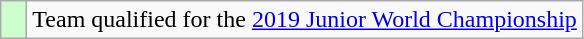<table class="wikitable" style="text-align: center;">
<tr>
<td width=10px bgcolor=#ccffcc></td>
<td>Team qualified for the <a href='#'>2019 Junior World Championship</a></td>
</tr>
</table>
